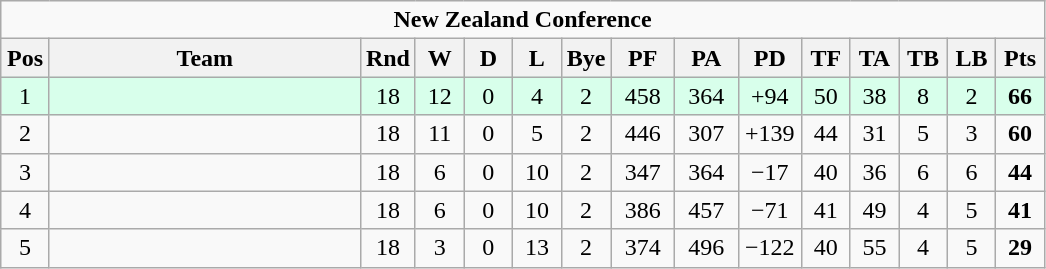<table class="wikitable" style="float:left; margin-right:15px; text-align: center;">
<tr>
<td colspan=15><div><strong>New Zealand Conference</strong></div></td>
</tr>
<tr>
<th style="width:25px;">Pos</th>
<th style="width:200px;">Team</th>
<th style="width:25px;">Rnd</th>
<th style="width:25px;">W</th>
<th style="width:25px;">D</th>
<th style="width:25px;">L</th>
<th style="width:25px;">Bye</th>
<th style="width:35px;">PF</th>
<th style="width:35px;">PA</th>
<th style="width:35px;">PD</th>
<th style="width:25px;">TF</th>
<th style="width:25px;">TA</th>
<th style="width:25px;">TB</th>
<th style="width:25px;">LB</th>
<th style="width:25px;">Pts<br></th>
</tr>
<tr style="background:#d8ffeb; text-align:center;">
<td>1</td>
<td align=left></td>
<td>18</td>
<td>12</td>
<td>0</td>
<td>4</td>
<td>2</td>
<td>458</td>
<td>364</td>
<td>+94</td>
<td>50</td>
<td>38</td>
<td>8</td>
<td>2</td>
<td><strong>66</strong></td>
</tr>
<tr>
<td>2</td>
<td align=left></td>
<td>18</td>
<td>11</td>
<td>0</td>
<td>5</td>
<td>2</td>
<td>446</td>
<td>307</td>
<td>+139</td>
<td>44</td>
<td>31</td>
<td>5</td>
<td>3</td>
<td><strong>60</strong></td>
</tr>
<tr>
<td>3</td>
<td align=left><strong></strong></td>
<td>18</td>
<td>6</td>
<td>0</td>
<td>10</td>
<td>2</td>
<td>347</td>
<td>364</td>
<td>−17</td>
<td>40</td>
<td>36</td>
<td>6</td>
<td>6</td>
<td><strong>44</strong></td>
</tr>
<tr>
<td>4</td>
<td align=left></td>
<td>18</td>
<td>6</td>
<td>0</td>
<td>10</td>
<td>2</td>
<td>386</td>
<td>457</td>
<td>−71</td>
<td>41</td>
<td>49</td>
<td>4</td>
<td>5</td>
<td><strong>41</strong></td>
</tr>
<tr>
<td>5</td>
<td align=left></td>
<td>18</td>
<td>3</td>
<td>0</td>
<td>13</td>
<td>2</td>
<td>374</td>
<td>496</td>
<td>−122</td>
<td>40</td>
<td>55</td>
<td>4</td>
<td>5</td>
<td><strong>29</strong></td>
</tr>
</table>
